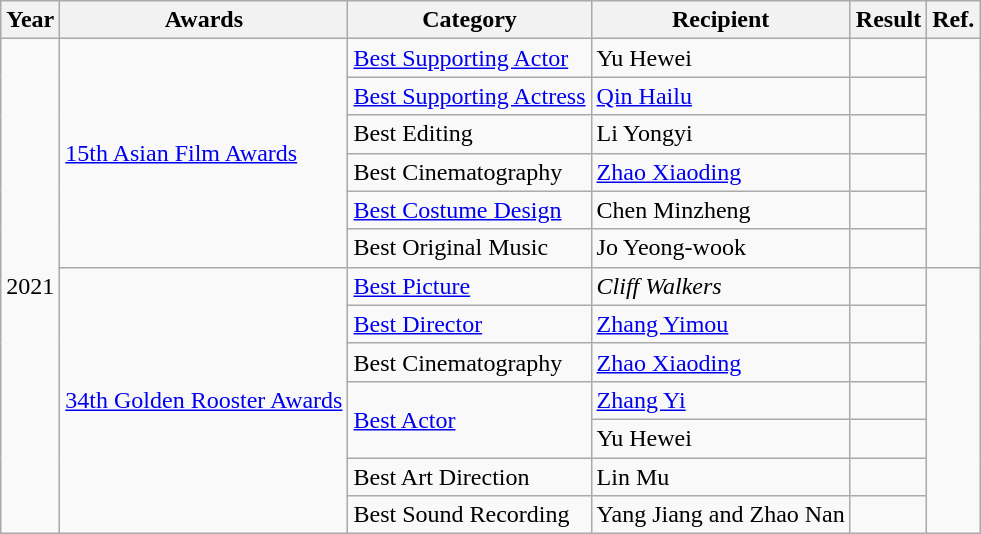<table class="wikitable">
<tr>
<th>Year</th>
<th>Awards</th>
<th>Category</th>
<th>Recipient</th>
<th>Result</th>
<th>Ref.</th>
</tr>
<tr>
<td rowspan="13">2021</td>
<td rowspan="6"><a href='#'>15th Asian Film Awards</a></td>
<td><a href='#'>Best Supporting Actor</a></td>
<td>Yu Hewei</td>
<td></td>
<td rowspan="6" style="text-align:center"></td>
</tr>
<tr>
<td><a href='#'>Best Supporting Actress</a></td>
<td><a href='#'>Qin Hailu</a></td>
<td></td>
</tr>
<tr>
<td>Best Editing</td>
<td>Li Yongyi</td>
<td></td>
</tr>
<tr>
<td>Best Cinematography</td>
<td><a href='#'>Zhao Xiaoding</a></td>
<td></td>
</tr>
<tr>
<td><a href='#'>Best Costume Design</a></td>
<td>Chen Minzheng</td>
<td></td>
</tr>
<tr>
<td>Best Original Music</td>
<td>Jo Yeong-wook</td>
<td></td>
</tr>
<tr>
<td rowspan="7"><a href='#'>34th Golden Rooster Awards</a></td>
<td><a href='#'>Best Picture</a></td>
<td><em>Cliff Walkers</em></td>
<td></td>
<td rowspan="7"></td>
</tr>
<tr>
<td><a href='#'>Best Director</a></td>
<td><a href='#'>Zhang Yimou</a></td>
<td></td>
</tr>
<tr>
<td>Best Cinematography</td>
<td><a href='#'>Zhao Xiaoding</a></td>
<td></td>
</tr>
<tr>
<td rowspan="2"><a href='#'>Best Actor</a></td>
<td><a href='#'>Zhang Yi</a></td>
<td></td>
</tr>
<tr>
<td>Yu Hewei</td>
<td></td>
</tr>
<tr>
<td>Best Art Direction</td>
<td>Lin Mu</td>
<td></td>
</tr>
<tr>
<td>Best Sound Recording</td>
<td>Yang Jiang and Zhao Nan</td>
<td></td>
</tr>
</table>
